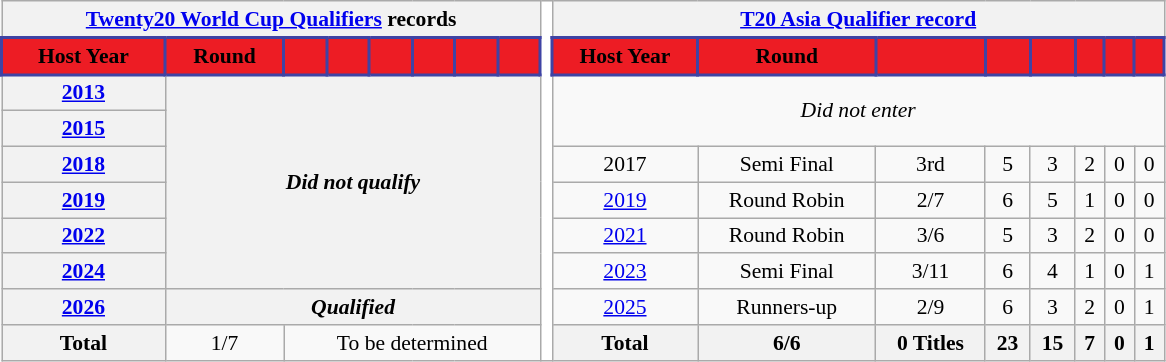<table class="wikitable" style="font-size:90%; text-align:center;">
<tr>
<th colspan=8><a href='#'>Twenty20 World Cup Qualifiers</a> records</th>
<th rowspan="13" style="width:1%;background:white"></th>
<th colspan=8><a href='#'>T20 Asia Qualifier record</a></th>
</tr>
<tr>
<th style="background:#ED1C24;border: 2px solid #3F43A4;"><span>Host Year</span></th>
<th style="background:#ED1C24;border: 2px solid #3F43A4;"><span>Round</span></th>
<th style="background:#ED1C24;border: 2px solid #3F43A4;"><span></span></th>
<th style="background:#ED1C24;border: 2px solid #3F43A4;"><span></span></th>
<th style="background:#ED1C24;border: 2px solid #3F43A4;"><span></span></th>
<th style="background:#ED1C24;border: 2px solid #3F43A4;"><span></span></th>
<th style="background:#ED1C24;border: 2px solid #3F43A4;"><span></span></th>
<th style="background:#ED1C24;border: 2px solid #3F43A4;"><span></span></th>
<th style="background:#ED1C24;border: 2px solid #3F43A4;"><span>Host Year</span></th>
<th style="background:#ED1C24;border: 2px solid #3F43A4;"><span>Round</span></th>
<th style="background:#ED1C24;border: 2px solid #3F43A4;"><span></span></th>
<th style="background:#ED1C24;border: 2px solid #3F43A4;"><span></span></th>
<th style="background:#ED1C24;border: 2px solid #3F43A4;"><span></span></th>
<th style="background:#ED1C24;border: 2px solid #3F43A4;"><span></span></th>
<th style="background:#ED1C24;border: 2px solid #3F43A4;"><span></span></th>
<th style="background:#ED1C24;border: 2px solid #3F43A4;"><span></span></th>
</tr>
<tr>
<th> <a href='#'>2013</a></th>
<th colspan=7  rowspan=6><em>Did not qualify </em></th>
<td colspan=8 rowspan=2><em>Did not enter</em></td>
</tr>
<tr>
<th> <a href='#'>2015</a></th>
</tr>
<tr>
<th> <a href='#'>2018</a></th>
<td> 2017</td>
<td>Semi Final</td>
<td>3rd</td>
<td>5</td>
<td>3</td>
<td>2</td>
<td>0</td>
<td>0</td>
</tr>
<tr>
<th> <a href='#'>2019</a></th>
<td> <a href='#'>2019</a></td>
<td>Round Robin</td>
<td>2/7</td>
<td>6</td>
<td>5</td>
<td>1</td>
<td>0</td>
<td>0</td>
</tr>
<tr>
<th> <a href='#'>2022</a></th>
<td> <a href='#'>2021</a></td>
<td>Round Robin</td>
<td>3/6</td>
<td>5</td>
<td>3</td>
<td>2</td>
<td>0</td>
<td>0</td>
</tr>
<tr>
<th> <a href='#'>2024</a></th>
<td> <a href='#'>2023</a></td>
<td>Semi Final</td>
<td>3/11</td>
<td>6</td>
<td>4</td>
<td>1</td>
<td>0</td>
<td>1</td>
</tr>
<tr>
<th> <a href='#'>2026</a></th>
<th colspan=7><em>Qualified</em></th>
<td> <a href='#'>2025</a></td>
<td>Runners-up</td>
<td>2/9</td>
<td>6</td>
<td>3</td>
<td>2</td>
<td>0</td>
<td>1</td>
</tr>
<tr>
<th><strong>Total</strong></th>
<td>1/7</td>
<td colspan=6>To be determined</td>
<th>Total</th>
<th><strong>6/6</strong></th>
<th>0 Titles</th>
<th><strong>23</strong></th>
<th><strong>15</strong></th>
<th><strong>7</strong></th>
<th><strong>0</strong></th>
<th><strong>1</strong></th>
</tr>
</table>
